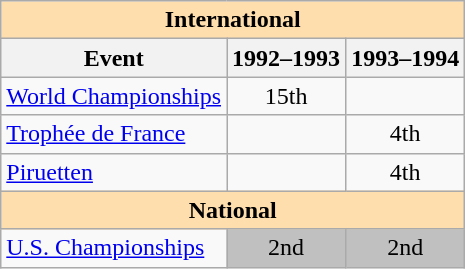<table class="wikitable" style="text-align:center">
<tr>
<th style="background-color: #ffdead; " colspan=3 align=center><strong>International</strong></th>
</tr>
<tr>
<th>Event</th>
<th>1992–1993</th>
<th>1993–1994</th>
</tr>
<tr>
<td align=left><a href='#'>World Championships</a></td>
<td>15th</td>
<td></td>
</tr>
<tr>
<td align=left><a href='#'>Trophée de France</a></td>
<td></td>
<td>4th</td>
</tr>
<tr>
<td align=left><a href='#'>Piruetten</a></td>
<td></td>
<td>4th</td>
</tr>
<tr>
<th style="background-color: #ffdead; " colspan=3 align=center><strong>National</strong></th>
</tr>
<tr>
<td align=left><a href='#'>U.S. Championships</a></td>
<td bgcolor=silver>2nd</td>
<td bgcolor=silver>2nd</td>
</tr>
</table>
